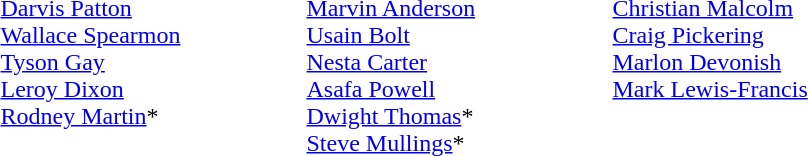<table>
<tr>
<td width=200 valign=top><em></em><br><a href='#'>Darvis Patton</a><br><a href='#'>Wallace Spearmon</a><br><a href='#'>Tyson Gay</a><br><a href='#'>Leroy Dixon</a><br><a href='#'>Rodney Martin</a>*</td>
<td width=200 valign=top><em></em><br><a href='#'>Marvin Anderson</a><br><a href='#'>Usain Bolt</a><br><a href='#'>Nesta Carter</a><br><a href='#'>Asafa Powell</a><br><a href='#'>Dwight Thomas</a>*<br><a href='#'>Steve Mullings</a>*</td>
<td width=200 valign=top><em></em><br><a href='#'>Christian Malcolm</a><br><a href='#'>Craig Pickering</a><br><a href='#'>Marlon Devonish</a><br><a href='#'>Mark Lewis-Francis</a></td>
</tr>
</table>
